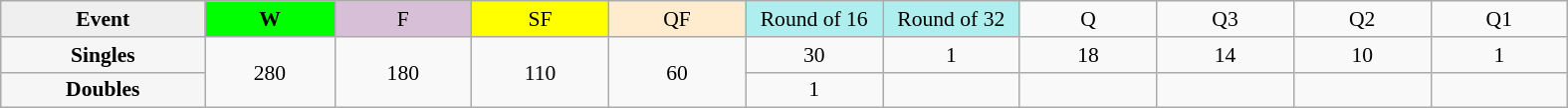<table class=wikitable style=font-size:90%;text-align:center>
<tr>
<td style="width:130px; background:#efefef;"><strong>Event</strong></td>
<td style="width:80px; background:lime;"><strong>W</strong></td>
<td style="width:85px; background:thistle;">F</td>
<td style="width:85px; background:#ff0;">SF</td>
<td style="width:85px; background:#ffebcd;">QF</td>
<td style="width:85px; background:#afeeee;">Round of 16</td>
<td style="width:85px; background:#afeeee;">Round of 32</td>
<td width=85>Q</td>
<td width=85>Q3</td>
<td width=85>Q2</td>
<td width=85>Q1</td>
</tr>
<tr>
<th style="background:#f6f6f6;">Singles</th>
<td rowspan=2>280</td>
<td rowspan=2>180</td>
<td rowspan=2>110</td>
<td rowspan=2>60</td>
<td>30</td>
<td>1</td>
<td>18</td>
<td>14</td>
<td>10</td>
<td>1</td>
</tr>
<tr>
<th style="background:#f6f6f6;">Doubles</th>
<td>1</td>
<td></td>
<td></td>
<td></td>
<td></td>
<td></td>
</tr>
</table>
